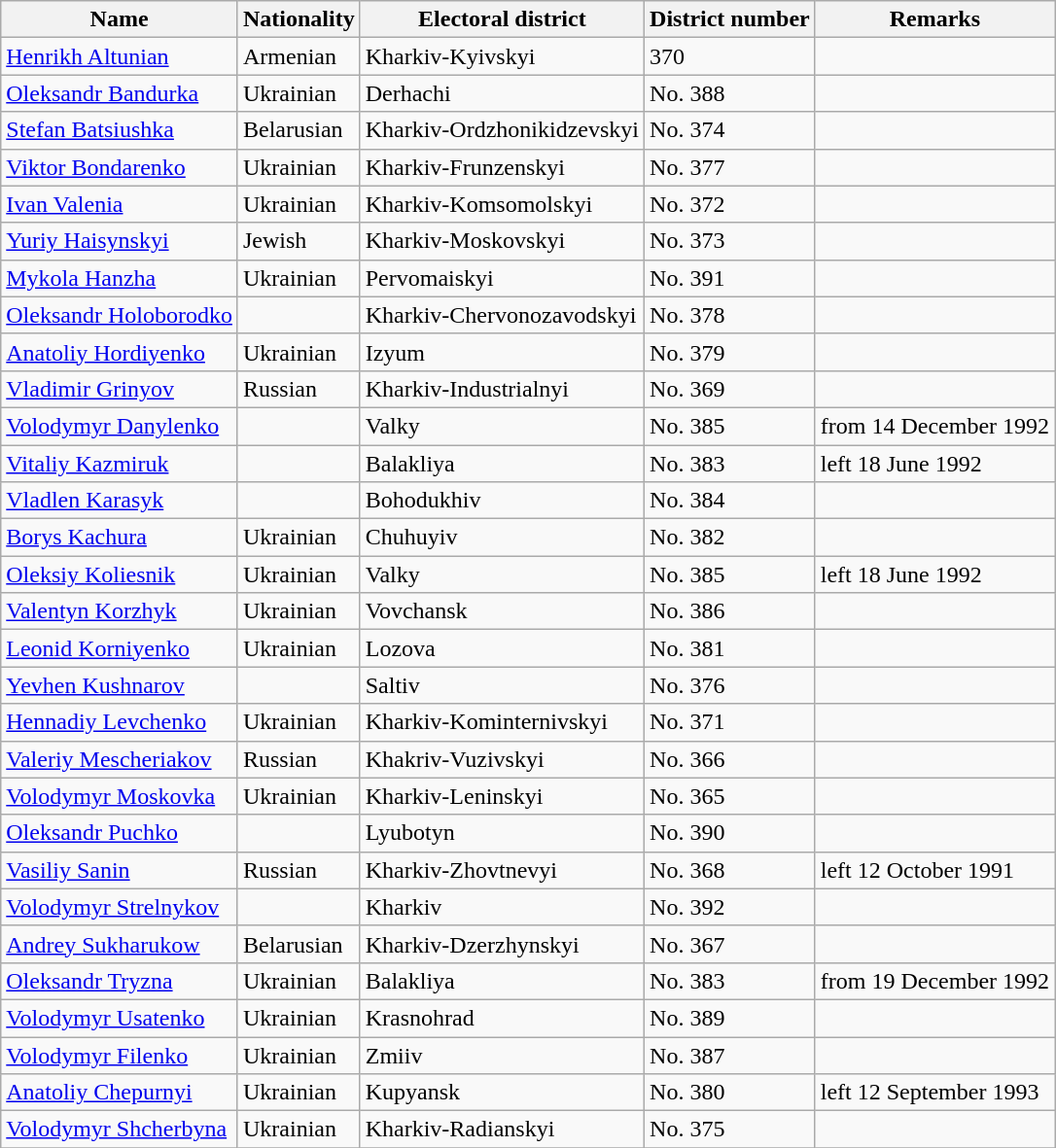<table class="wikitable standard sortable">
<tr>
<th>Name</th>
<th>Nationality</th>
<th>Electoral district</th>
<th>District number</th>
<th>Remarks</th>
</tr>
<tr>
<td><a href='#'>Henrikh Altunian</a></td>
<td>Armenian</td>
<td>Kharkiv-Kyivskyi</td>
<td>370</td>
<td></td>
</tr>
<tr>
<td><a href='#'>Oleksandr Bandurka</a></td>
<td>Ukrainian</td>
<td>Derhachi</td>
<td>No. 388</td>
<td></td>
</tr>
<tr>
<td><a href='#'>Stefan Batsiushka</a></td>
<td>Belarusian</td>
<td>Kharkiv-Ordzhonikidzevskyi</td>
<td>No. 374</td>
<td></td>
</tr>
<tr>
<td><a href='#'>Viktor Bondarenko</a></td>
<td>Ukrainian</td>
<td>Kharkiv-Frunzenskyi</td>
<td>No. 377</td>
<td></td>
</tr>
<tr>
<td><a href='#'>Ivan Valenia</a></td>
<td>Ukrainian</td>
<td>Kharkiv-Komsomolskyi</td>
<td>No. 372</td>
<td></td>
</tr>
<tr>
<td><a href='#'>Yuriy Haisynskyi</a></td>
<td>Jewish</td>
<td>Kharkiv-Moskovskyi</td>
<td>No. 373</td>
<td></td>
</tr>
<tr>
<td><a href='#'>Mykola Hanzha</a></td>
<td>Ukrainian</td>
<td>Pervomaiskyi</td>
<td>No. 391</td>
<td></td>
</tr>
<tr>
<td><a href='#'>Oleksandr Holoborodko</a></td>
<td></td>
<td>Kharkiv-Chervonozavodskyi</td>
<td>No. 378</td>
<td></td>
</tr>
<tr>
<td><a href='#'>Anatoliy Hordiyenko</a></td>
<td>Ukrainian</td>
<td>Izyum</td>
<td>No. 379</td>
<td></td>
</tr>
<tr>
<td><a href='#'>Vladimir Grinyov</a></td>
<td>Russian</td>
<td>Kharkiv-Industrialnyi</td>
<td>No. 369</td>
<td></td>
</tr>
<tr>
<td><a href='#'>Volodymyr Danylenko</a></td>
<td></td>
<td>Valky</td>
<td>No. 385</td>
<td>from 14 December 1992</td>
</tr>
<tr>
<td><a href='#'>Vitaliy Kazmiruk</a></td>
<td></td>
<td>Balakliya</td>
<td>No. 383</td>
<td>left 18 June 1992</td>
</tr>
<tr>
<td><a href='#'>Vladlen Karasyk</a></td>
<td></td>
<td>Bohodukhiv</td>
<td>No. 384</td>
<td></td>
</tr>
<tr>
<td><a href='#'>Borys Kachura</a></td>
<td>Ukrainian</td>
<td>Chuhuyiv</td>
<td>No. 382</td>
<td></td>
</tr>
<tr>
<td><a href='#'>Oleksiy Koliesnik</a></td>
<td>Ukrainian</td>
<td>Valky</td>
<td>No. 385</td>
<td>left 18 June 1992</td>
</tr>
<tr>
<td><a href='#'>Valentyn Korzhyk</a></td>
<td>Ukrainian</td>
<td>Vovchansk</td>
<td>No. 386</td>
<td></td>
</tr>
<tr>
<td><a href='#'>Leonid Korniyenko</a></td>
<td>Ukrainian</td>
<td>Lozova</td>
<td>No. 381</td>
<td></td>
</tr>
<tr>
<td><a href='#'>Yevhen Kushnarov</a></td>
<td></td>
<td>Saltiv</td>
<td>No. 376</td>
<td></td>
</tr>
<tr>
<td><a href='#'>Hennadiy Levchenko</a></td>
<td>Ukrainian</td>
<td>Kharkiv-Kominternivskyi</td>
<td>No. 371</td>
<td></td>
</tr>
<tr>
<td><a href='#'>Valeriy Mescheriakov</a></td>
<td>Russian</td>
<td>Khakriv-Vuzivskyi</td>
<td>No. 366</td>
<td></td>
</tr>
<tr>
<td><a href='#'>Volodymyr Moskovka</a></td>
<td>Ukrainian</td>
<td>Kharkiv-Leninskyi</td>
<td>No. 365</td>
<td></td>
</tr>
<tr>
<td><a href='#'>Oleksandr Puchko</a></td>
<td></td>
<td>Lyubotyn</td>
<td>No. 390</td>
<td></td>
</tr>
<tr>
<td><a href='#'>Vasiliy Sanin</a></td>
<td>Russian</td>
<td>Kharkiv-Zhovtnevyi</td>
<td>No. 368</td>
<td>left 12 October 1991</td>
</tr>
<tr>
<td><a href='#'>Volodymyr Strelnykov</a></td>
<td></td>
<td>Kharkiv</td>
<td>No. 392</td>
<td></td>
</tr>
<tr>
<td><a href='#'>Andrey Sukharukow</a></td>
<td>Belarusian</td>
<td>Kharkiv-Dzerzhynskyi</td>
<td>No. 367</td>
<td></td>
</tr>
<tr>
<td><a href='#'>Oleksandr Tryzna</a></td>
<td>Ukrainian</td>
<td>Balakliya</td>
<td>No. 383</td>
<td>from 19 December 1992</td>
</tr>
<tr>
<td><a href='#'>Volodymyr Usatenko</a></td>
<td>Ukrainian</td>
<td>Krasnohrad</td>
<td>No. 389</td>
<td></td>
</tr>
<tr>
<td><a href='#'>Volodymyr Filenko</a></td>
<td>Ukrainian</td>
<td>Zmiiv</td>
<td>No. 387</td>
<td></td>
</tr>
<tr>
<td><a href='#'>Anatoliy Chepurnyi</a></td>
<td>Ukrainian</td>
<td>Kupyansk</td>
<td>No. 380</td>
<td>left 12 September 1993</td>
</tr>
<tr>
<td><a href='#'>Volodymyr Shcherbyna</a></td>
<td>Ukrainian</td>
<td>Kharkiv-Radianskyi</td>
<td>No. 375</td>
<td></td>
</tr>
<tr>
</tr>
</table>
